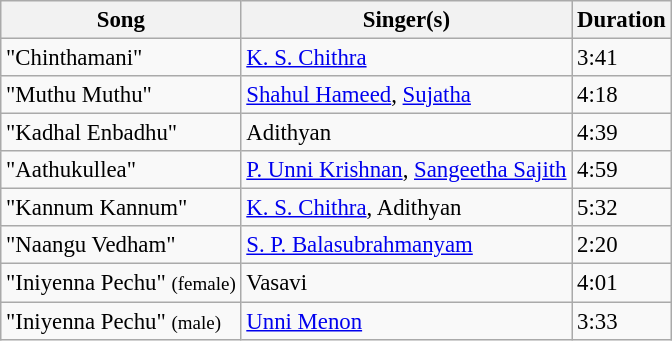<table class="wikitable" style="font-size:95%;">
<tr>
<th>Song</th>
<th>Singer(s)</th>
<th>Duration</th>
</tr>
<tr>
<td>"Chinthamani"</td>
<td><a href='#'>K. S. Chithra</a></td>
<td>3:41</td>
</tr>
<tr>
<td>"Muthu Muthu"</td>
<td><a href='#'>Shahul Hameed</a>, <a href='#'>Sujatha</a></td>
<td>4:18</td>
</tr>
<tr>
<td>"Kadhal Enbadhu"</td>
<td>Adithyan</td>
<td>4:39</td>
</tr>
<tr>
<td>"Aathukullea"</td>
<td><a href='#'>P. Unni Krishnan</a>, <a href='#'>Sangeetha Sajith</a></td>
<td>4:59</td>
</tr>
<tr>
<td>"Kannum Kannum"</td>
<td><a href='#'>K. S. Chithra</a>, Adithyan</td>
<td>5:32</td>
</tr>
<tr>
<td>"Naangu Vedham"</td>
<td><a href='#'>S. P. Balasubrahmanyam</a></td>
<td>2:20</td>
</tr>
<tr>
<td>"Iniyenna Pechu" <small>(female)</small></td>
<td>Vasavi</td>
<td>4:01</td>
</tr>
<tr>
<td>"Iniyenna Pechu" <small>(male)</small></td>
<td><a href='#'>Unni Menon</a></td>
<td>3:33</td>
</tr>
</table>
